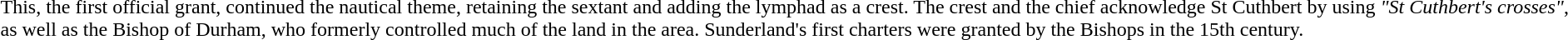<table>
<tr>
<td>This, the first official grant, continued the nautical theme, retaining the sextant and adding the lymphad as a crest.  The crest and the chief acknowledge St Cuthbert by using <em>"St Cuthbert's crosses"</em>, as well as the Bishop of Durham, who formerly controlled much of the land in the area.  Sunderland's first charters were granted by the Bishops in the 15th century.</td>
</tr>
</table>
